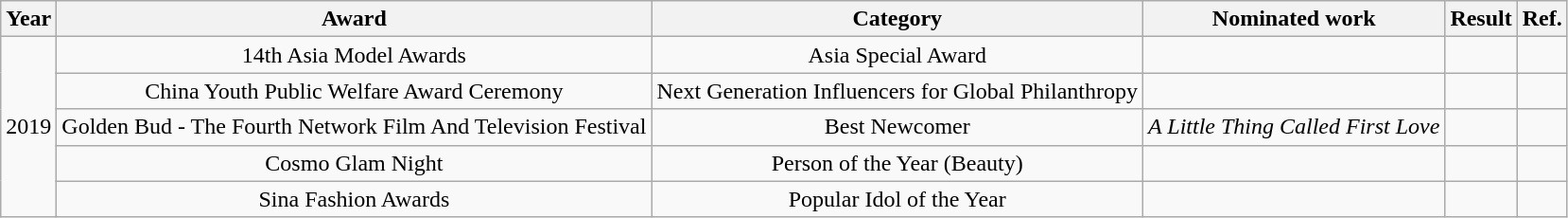<table class="wikitable" style="text-align:center;">
<tr>
<th>Year</th>
<th>Award</th>
<th>Category</th>
<th>Nominated work</th>
<th>Result</th>
<th>Ref.</th>
</tr>
<tr>
<td rowspan=5>2019</td>
<td>14th Asia Model Awards</td>
<td>Asia Special Award</td>
<td></td>
<td></td>
<td></td>
</tr>
<tr>
<td>China Youth Public Welfare Award Ceremony</td>
<td>Next Generation Influencers for Global Philanthropy</td>
<td></td>
<td></td>
<td></td>
</tr>
<tr>
<td>Golden Bud - The Fourth Network Film And Television Festival</td>
<td>Best Newcomer</td>
<td><em>A Little Thing Called First Love</em></td>
<td></td>
<td></td>
</tr>
<tr>
<td>Cosmo Glam Night</td>
<td>Person of the Year (Beauty)</td>
<td></td>
<td></td>
<td></td>
</tr>
<tr>
<td>Sina Fashion Awards</td>
<td>Popular Idol of the Year</td>
<td></td>
<td></td>
<td></td>
</tr>
</table>
